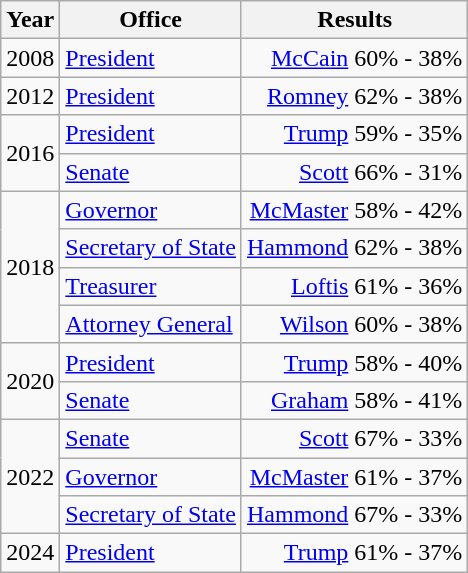<table class=wikitable>
<tr>
<th>Year</th>
<th>Office</th>
<th>Results</th>
</tr>
<tr>
<td>2008</td>
<td><a href='#'>President</a></td>
<td align="right" ><a href='#'>McCain</a> 60% - 38%</td>
</tr>
<tr>
<td>2012</td>
<td><a href='#'>President</a></td>
<td align="right" ><a href='#'>Romney</a> 62% - 38%</td>
</tr>
<tr>
<td rowspan=2>2016</td>
<td><a href='#'>President</a></td>
<td align="right" ><a href='#'>Trump</a> 59% - 35%</td>
</tr>
<tr>
<td><a href='#'>Senate</a></td>
<td align="right" ><a href='#'>Scott</a> 66% - 31%</td>
</tr>
<tr>
<td rowspan=4>2018</td>
<td><a href='#'>Governor</a></td>
<td align="right" ><a href='#'>McMaster</a> 58% - 42%</td>
</tr>
<tr>
<td><a href='#'>Secretary of State</a></td>
<td align="right" ><a href='#'>Hammond</a> 62% - 38%</td>
</tr>
<tr>
<td><a href='#'>Treasurer</a></td>
<td align="right" ><a href='#'>Loftis</a> 61% - 36%</td>
</tr>
<tr>
<td><a href='#'>Attorney General</a></td>
<td align="right" ><a href='#'>Wilson</a> 60% - 38%</td>
</tr>
<tr>
<td rowspan=2>2020</td>
<td><a href='#'>President</a></td>
<td align="right" ><a href='#'>Trump</a> 58% - 40%</td>
</tr>
<tr>
<td><a href='#'>Senate</a></td>
<td align="right" ><a href='#'>Graham</a> 58% - 41%</td>
</tr>
<tr>
<td rowspan=3>2022</td>
<td><a href='#'>Senate</a></td>
<td align="right" ><a href='#'>Scott</a> 67% - 33%</td>
</tr>
<tr>
<td><a href='#'>Governor</a></td>
<td align="right" ><a href='#'>McMaster</a> 61% - 37%</td>
</tr>
<tr>
<td><a href='#'>Secretary of State</a></td>
<td align="right" ><a href='#'>Hammond</a> 67% - 33%</td>
</tr>
<tr>
<td>2024</td>
<td><a href='#'>President</a></td>
<td align="right" ><a href='#'>Trump</a> 61% - 37%</td>
</tr>
</table>
